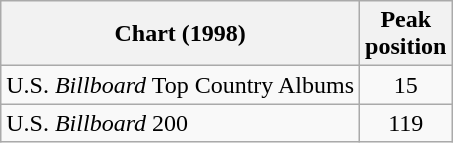<table class="wikitable">
<tr>
<th>Chart (1998)</th>
<th>Peak<br>position</th>
</tr>
<tr>
<td>U.S. <em>Billboard</em> Top Country Albums</td>
<td align="center">15</td>
</tr>
<tr>
<td>U.S. <em>Billboard</em> 200</td>
<td align="center">119</td>
</tr>
</table>
